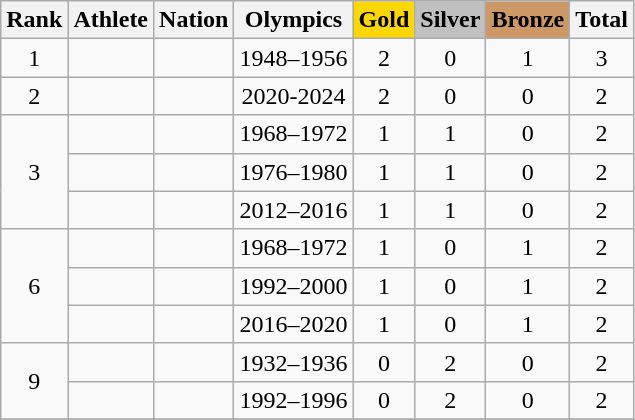<table class="wikitable sortable" style="text-align:center">
<tr>
<th>Rank</th>
<th>Athlete</th>
<th>Nation</th>
<th>Olympics</th>
<th style="background-color:gold">Gold</th>
<th style="background-color:silver">Silver</th>
<th style="background-color:#cc9966">Bronze</th>
<th>Total</th>
</tr>
<tr>
<td>1</td>
<td align=left></td>
<td align=left></td>
<td>1948–1956</td>
<td>2</td>
<td>0</td>
<td>1</td>
<td>3</td>
</tr>
<tr>
<td rowspan=1>2</td>
<td align=left></td>
<td align=left></td>
<td>2020-2024</td>
<td>2</td>
<td>0</td>
<td>0</td>
<td>2</td>
</tr>
<tr>
<td rowspan=3>3</td>
<td align=left></td>
<td align=left></td>
<td>1968–1972</td>
<td>1</td>
<td>1</td>
<td>0</td>
<td>2</td>
</tr>
<tr>
<td align=left></td>
<td align=left></td>
<td>1976–1980</td>
<td>1</td>
<td>1</td>
<td>0</td>
<td>2</td>
</tr>
<tr>
<td align=left></td>
<td align=left></td>
<td>2012–2016</td>
<td>1</td>
<td>1</td>
<td>0</td>
<td>2</td>
</tr>
<tr>
<td rowspan=3>6</td>
<td align=left></td>
<td align=left></td>
<td>1968–1972</td>
<td>1</td>
<td>0</td>
<td>1</td>
<td>2</td>
</tr>
<tr>
<td align=left></td>
<td align=left><br></td>
<td>1992–2000</td>
<td>1</td>
<td>0</td>
<td>1</td>
<td>2</td>
</tr>
<tr>
<td align=left></td>
<td align=left></td>
<td>2016–2020</td>
<td>1</td>
<td>0</td>
<td>1</td>
<td>2</td>
</tr>
<tr>
<td rowspan=2>9</td>
<td align=left></td>
<td align=left></td>
<td>1932–1936</td>
<td>0</td>
<td>2</td>
<td>0</td>
<td>2</td>
</tr>
<tr>
<td align=left></td>
<td align=left><br></td>
<td>1992–1996</td>
<td>0</td>
<td>2</td>
<td>0</td>
<td>2</td>
</tr>
<tr>
</tr>
</table>
